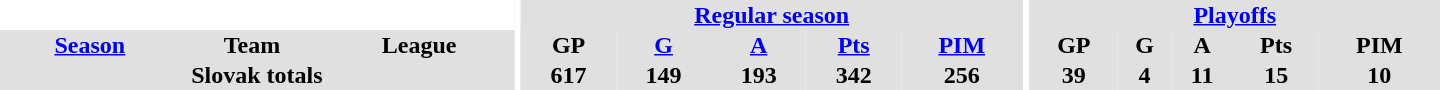<table border="0" cellpadding="1" cellspacing="0" style="text-align:center; width:60em">
<tr bgcolor="#e0e0e0">
<th colspan="3" bgcolor="#ffffff"></th>
<th rowspan="99" bgcolor="#ffffff"></th>
<th colspan="5"><a href='#'>Regular season</a></th>
<th rowspan="99" bgcolor="#ffffff"></th>
<th colspan="5"><a href='#'>Playoffs</a></th>
</tr>
<tr bgcolor="#e0e0e0">
<th><a href='#'>Season</a></th>
<th>Team</th>
<th>League</th>
<th>GP</th>
<th><a href='#'>G</a></th>
<th><a href='#'>A</a></th>
<th><a href='#'>Pts</a></th>
<th><a href='#'>PIM</a></th>
<th>GP</th>
<th>G</th>
<th>A</th>
<th>Pts</th>
<th>PIM</th>
</tr>
<tr bgcolor="#e0e0e0">
<th colspan="3">Slovak totals</th>
<th>617</th>
<th>149</th>
<th>193</th>
<th>342</th>
<th>256</th>
<th>39</th>
<th>4</th>
<th>11</th>
<th>15</th>
<th>10</th>
</tr>
</table>
